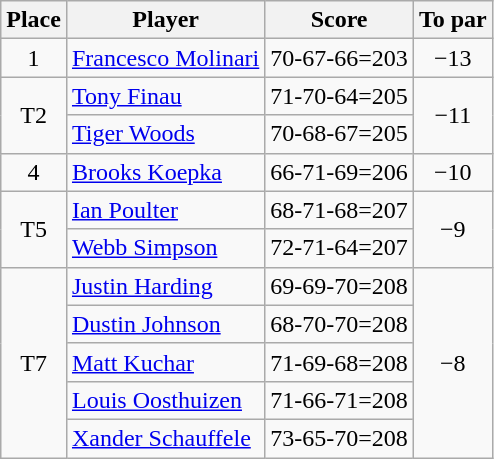<table class="wikitable">
<tr>
<th>Place</th>
<th>Player</th>
<th>Score</th>
<th>To par</th>
</tr>
<tr>
<td align=center>1</td>
<td> <a href='#'>Francesco Molinari</a></td>
<td>70-67-66=203</td>
<td align=center>−13</td>
</tr>
<tr>
<td rowspan=2 align=center>T2</td>
<td> <a href='#'>Tony Finau</a></td>
<td>71-70-64=205</td>
<td rowspan=2 align=center>−11</td>
</tr>
<tr>
<td> <a href='#'>Tiger Woods</a></td>
<td>70-68-67=205</td>
</tr>
<tr>
<td align=center>4</td>
<td> <a href='#'>Brooks Koepka</a></td>
<td>66-71-69=206</td>
<td align=center>−10</td>
</tr>
<tr>
<td rowspan=2 align=center>T5</td>
<td> <a href='#'>Ian Poulter</a></td>
<td>68-71-68=207</td>
<td rowspan=2 align=center>−9</td>
</tr>
<tr>
<td> <a href='#'>Webb Simpson</a></td>
<td>72-71-64=207</td>
</tr>
<tr>
<td rowspan=5 align=center>T7</td>
<td> <a href='#'>Justin Harding</a></td>
<td>69-69-70=208</td>
<td rowspan=5 align=center>−8</td>
</tr>
<tr>
<td> <a href='#'>Dustin Johnson</a></td>
<td>68-70-70=208</td>
</tr>
<tr>
<td> <a href='#'>Matt Kuchar</a></td>
<td>71-69-68=208</td>
</tr>
<tr>
<td> <a href='#'>Louis Oosthuizen</a></td>
<td>71-66-71=208</td>
</tr>
<tr>
<td> <a href='#'>Xander Schauffele</a></td>
<td>73-65-70=208</td>
</tr>
</table>
